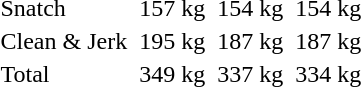<table>
<tr>
<td>Snatch</td>
<td></td>
<td>157 kg</td>
<td></td>
<td>154 kg</td>
<td></td>
<td>154 kg</td>
</tr>
<tr>
<td>Clean & Jerk</td>
<td></td>
<td>195 kg</td>
<td></td>
<td>187 kg</td>
<td></td>
<td>187 kg</td>
</tr>
<tr>
<td>Total</td>
<td></td>
<td>349 kg</td>
<td></td>
<td>337 kg</td>
<td></td>
<td>334 kg</td>
</tr>
</table>
